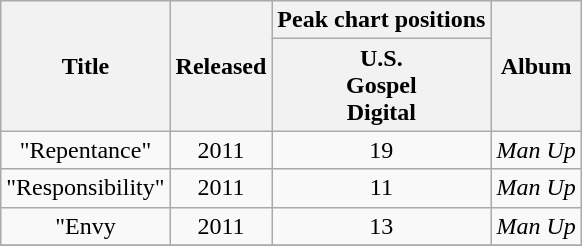<table class="wikitable plainrowheaders" style="text-align:center;">
<tr>
<th rowspan="2" scope="col">Title</th>
<th rowspan="2" scope="col">Released</th>
<th colspan="1">Peak chart positions</th>
<th rowspan="2" scope="col">Album</th>
</tr>
<tr>
<th scope="col">U.S.<br>Gospel<br>Digital</th>
</tr>
<tr>
<td scope="row">"Repentance"</td>
<td>2011</td>
<td>19</td>
<td><em>Man Up</em></td>
</tr>
<tr>
<td scope="row">"Responsibility"</td>
<td>2011</td>
<td>11</td>
<td><em>Man Up</em></td>
</tr>
<tr>
<td>"Envy</td>
<td scope="row">2011</td>
<td>13</td>
<td><em>Man Up</em></td>
</tr>
<tr>
</tr>
</table>
